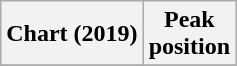<table class="wikitable plainrowheaders" style="text-align:center">
<tr>
<th scope="col">Chart (2019)</th>
<th scope="col">Peak<br> position</th>
</tr>
<tr>
</tr>
</table>
